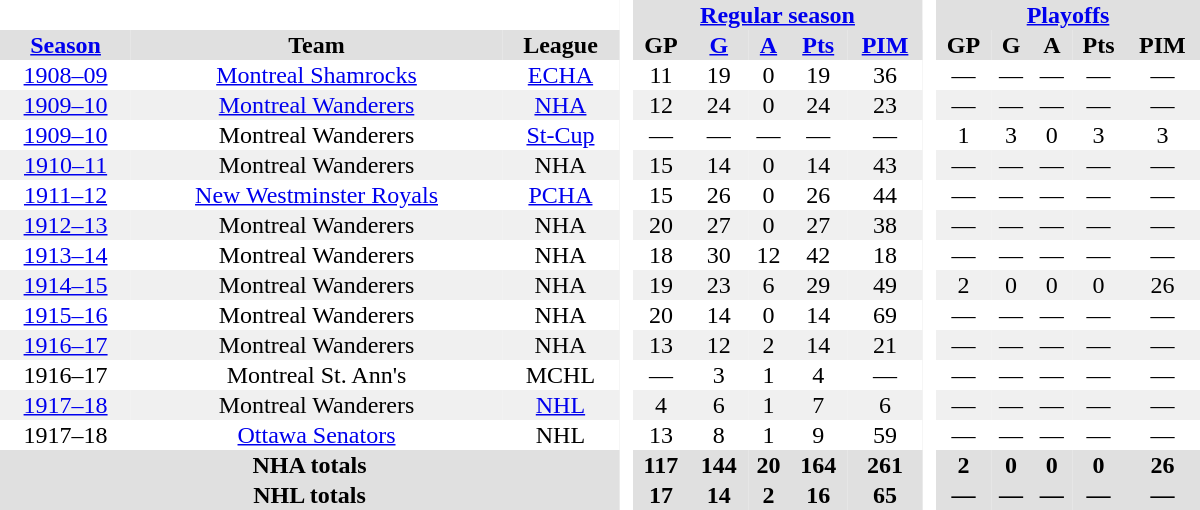<table border="0" cellpadding="1" cellspacing="0" style="text-align:center; width:50em">
<tr bgcolor="#e0e0e0">
<th colspan="3" bgcolor="#ffffff"> </th>
<th rowspan="99" bgcolor="#ffffff"> </th>
<th colspan="5"><a href='#'>Regular season</a></th>
<th rowspan="99" bgcolor="#ffffff"> </th>
<th colspan="5"><a href='#'>Playoffs</a></th>
</tr>
<tr bgcolor="#e0e0e0">
<th><a href='#'>Season</a></th>
<th>Team</th>
<th>League</th>
<th>GP</th>
<th><a href='#'>G</a></th>
<th><a href='#'>A</a></th>
<th><a href='#'>Pts</a></th>
<th><a href='#'>PIM</a></th>
<th>GP</th>
<th>G</th>
<th>A</th>
<th>Pts</th>
<th>PIM</th>
</tr>
<tr>
<td><a href='#'>1908–09</a></td>
<td><a href='#'>Montreal Shamrocks</a></td>
<td><a href='#'>ECHA</a></td>
<td>11</td>
<td>19</td>
<td>0</td>
<td>19</td>
<td>36</td>
<td>—</td>
<td>—</td>
<td>—</td>
<td>—</td>
<td>—</td>
</tr>
<tr bgcolor="#f0f0f0">
<td><a href='#'>1909–10</a></td>
<td><a href='#'>Montreal Wanderers</a></td>
<td><a href='#'>NHA</a></td>
<td>12</td>
<td>24</td>
<td>0</td>
<td>24</td>
<td>23</td>
<td>—</td>
<td>—</td>
<td>—</td>
<td>—</td>
<td>—</td>
</tr>
<tr>
<td><a href='#'>1909–10</a></td>
<td>Montreal Wanderers</td>
<td><a href='#'>St-Cup</a></td>
<td>—</td>
<td>—</td>
<td>—</td>
<td>—</td>
<td>—</td>
<td>1</td>
<td>3</td>
<td>0</td>
<td>3</td>
<td>3</td>
</tr>
<tr bgcolor="#f0f0f0">
<td><a href='#'>1910–11</a></td>
<td>Montreal Wanderers</td>
<td>NHA</td>
<td>15</td>
<td>14</td>
<td>0</td>
<td>14</td>
<td>43</td>
<td>—</td>
<td>—</td>
<td>—</td>
<td>—</td>
<td>—</td>
</tr>
<tr>
<td><a href='#'>1911–12</a></td>
<td><a href='#'>New Westminster Royals</a></td>
<td><a href='#'>PCHA</a></td>
<td>15</td>
<td>26</td>
<td>0</td>
<td>26</td>
<td>44</td>
<td>—</td>
<td>—</td>
<td>—</td>
<td>—</td>
<td>—</td>
</tr>
<tr bgcolor="#f0f0f0">
<td><a href='#'>1912–13</a></td>
<td>Montreal Wanderers</td>
<td>NHA</td>
<td>20</td>
<td>27</td>
<td>0</td>
<td>27</td>
<td>38</td>
<td>—</td>
<td>—</td>
<td>—</td>
<td>—</td>
<td>—</td>
</tr>
<tr>
<td><a href='#'>1913–14</a></td>
<td>Montreal Wanderers</td>
<td>NHA</td>
<td>18</td>
<td>30</td>
<td>12</td>
<td>42</td>
<td>18</td>
<td>—</td>
<td>—</td>
<td>—</td>
<td>—</td>
<td>—</td>
</tr>
<tr bgcolor="#f0f0f0">
<td><a href='#'>1914–15</a></td>
<td>Montreal Wanderers</td>
<td>NHA</td>
<td>19</td>
<td>23</td>
<td>6</td>
<td>29</td>
<td>49</td>
<td>2</td>
<td>0</td>
<td>0</td>
<td>0</td>
<td>26</td>
</tr>
<tr>
<td><a href='#'>1915–16</a></td>
<td>Montreal Wanderers</td>
<td>NHA</td>
<td>20</td>
<td>14</td>
<td>0</td>
<td>14</td>
<td>69</td>
<td>—</td>
<td>—</td>
<td>—</td>
<td>—</td>
<td>—</td>
</tr>
<tr bgcolor="#f0f0f0">
<td><a href='#'>1916–17</a></td>
<td>Montreal Wanderers</td>
<td>NHA</td>
<td>13</td>
<td>12</td>
<td>2</td>
<td>14</td>
<td>21</td>
<td>—</td>
<td>—</td>
<td>—</td>
<td>—</td>
<td>—</td>
</tr>
<tr>
<td>1916–17</td>
<td>Montreal St. Ann's</td>
<td>MCHL</td>
<td>—</td>
<td>3</td>
<td>1</td>
<td>4</td>
<td>—</td>
<td>—</td>
<td>—</td>
<td>—</td>
<td>—</td>
<td>—</td>
</tr>
<tr bgcolor="#f0f0f0">
<td><a href='#'>1917–18</a></td>
<td>Montreal Wanderers</td>
<td><a href='#'>NHL</a></td>
<td>4</td>
<td>6</td>
<td>1</td>
<td>7</td>
<td>6</td>
<td>—</td>
<td>—</td>
<td>—</td>
<td>—</td>
<td>—</td>
</tr>
<tr>
<td>1917–18</td>
<td><a href='#'>Ottawa Senators</a></td>
<td>NHL</td>
<td>13</td>
<td>8</td>
<td>1</td>
<td>9</td>
<td>59</td>
<td>—</td>
<td>—</td>
<td>—</td>
<td>—</td>
<td>—</td>
</tr>
<tr bgcolor="#e0e0e0">
<th colspan="3">NHA totals</th>
<th>117</th>
<th>144</th>
<th>20</th>
<th>164</th>
<th>261</th>
<th>2</th>
<th>0</th>
<th>0</th>
<th>0</th>
<th>26</th>
</tr>
<tr bgcolor="#e0e0e0">
<th colspan="3">NHL totals</th>
<th>17</th>
<th>14</th>
<th>2</th>
<th>16</th>
<th>65</th>
<th>—</th>
<th>—</th>
<th>—</th>
<th>—</th>
<th>—</th>
</tr>
</table>
